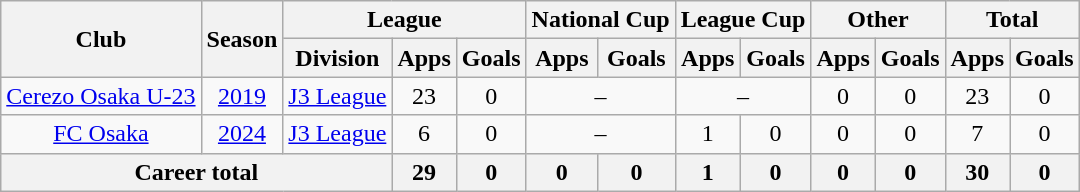<table class="wikitable" style="text-align: center">
<tr>
<th rowspan="2">Club</th>
<th rowspan="2">Season</th>
<th colspan="3">League</th>
<th colspan="2">National Cup</th>
<th colspan="2">League Cup</th>
<th colspan="2">Other</th>
<th colspan="2">Total</th>
</tr>
<tr>
<th>Division</th>
<th>Apps</th>
<th>Goals</th>
<th>Apps</th>
<th>Goals</th>
<th>Apps</th>
<th>Goals</th>
<th>Apps</th>
<th>Goals</th>
<th>Apps</th>
<th>Goals</th>
</tr>
<tr>
<td><a href='#'>Cerezo Osaka U-23</a></td>
<td><a href='#'>2019</a></td>
<td><a href='#'>J3 League</a></td>
<td>23</td>
<td>0</td>
<td colspan="2">–</td>
<td colspan="2">–</td>
<td>0</td>
<td>0</td>
<td>23</td>
<td>0</td>
</tr>
<tr>
<td><a href='#'>FC Osaka</a></td>
<td><a href='#'>2024</a></td>
<td><a href='#'>J3 League</a></td>
<td>6</td>
<td>0</td>
<td colspan="2">–</td>
<td>1</td>
<td>0</td>
<td>0</td>
<td>0</td>
<td>7</td>
<td>0</td>
</tr>
<tr>
<th colspan=3>Career total</th>
<th>29</th>
<th>0</th>
<th>0</th>
<th>0</th>
<th>1</th>
<th>0</th>
<th>0</th>
<th>0</th>
<th>30</th>
<th>0</th>
</tr>
</table>
